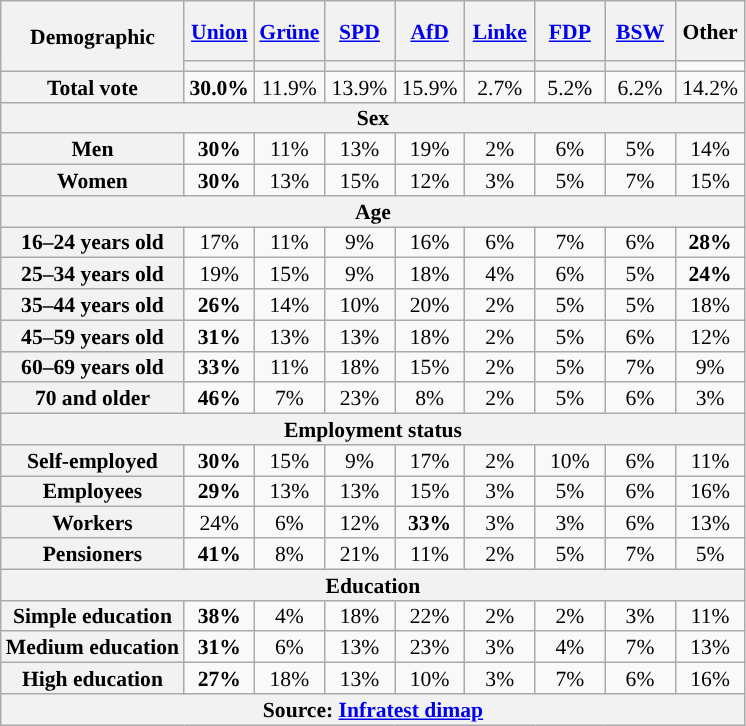<table class="wikitable sortable" style="text-align:center; font-size:90%; line-height:14px">
<tr style="height:40px;">
<th rowspan="2" colspan="2">Demographic</th>
<th class="unsortable" style="width:40px;"><a href='#'>Union</a><br></th>
<th class="unsortable" style="width:40px;"><a href='#'>Grüne</a><br></th>
<th class="unsortable" style="width:40px;"><a href='#'>SPD</a><br></th>
<th class="unsortable" style="width:40px;"><a href='#'>AfD</a><br></th>
<th class="unsortable" style="width:40px;"><a href='#'>Linke</a><br></th>
<th class="unsortable" style="width:40px;"><a href='#'>FDP</a><br></th>
<th class="unsortable" style="width:40px;"><a href='#'>BSW</a><br></th>
<th class="unsortable" style="width:40px;">Other</th>
</tr>
<tr>
<th data-sort-type="number" style="background:"></th>
<th data-sort-type="number" style="background:"></th>
<th data-sort-type="number" style="background:"></th>
<th data-sort-type="number" style="background:"></th>
<th data-sort-type="number" style="background:"></th>
<th data-sort-type="number" style="background:"></th>
<th data-sort-type="number" style="background:"></th>
</tr>
<tr>
<th colspan="2">Total vote</th>
<td style="background-color:#"><strong>30.0%</strong></td>
<td>11.9%</td>
<td>13.9%</td>
<td>15.9%</td>
<td>2.7%</td>
<td>5.2%</td>
<td>6.2%</td>
<td>14.2%</td>
</tr>
<tr>
<th colspan="13">Sex</th>
</tr>
<tr>
<th colspan="2">Men</th>
<td style="background-color:#"><strong>30%</strong></td>
<td>11%</td>
<td>13%</td>
<td>19%</td>
<td>2%</td>
<td>6%</td>
<td>5%</td>
<td>14%</td>
</tr>
<tr>
<th colspan="2">Women</th>
<td style="background-color:#"><strong>30%</strong></td>
<td>13%</td>
<td>15%</td>
<td>12%</td>
<td>3%</td>
<td>5%</td>
<td>7%</td>
<td>15%</td>
</tr>
<tr>
<th colspan="13">Age</th>
</tr>
<tr>
<th colspan="2">16–24 years old</th>
<td>17%</td>
<td>11%</td>
<td>9%</td>
<td>16%</td>
<td>6%</td>
<td>7%</td>
<td>6%</td>
<td style="background-color:#"><strong>28%</strong></td>
</tr>
<tr>
<th colspan="2">25–34 years old</th>
<td>19%</td>
<td>15%</td>
<td>9%</td>
<td>18%</td>
<td>4%</td>
<td>6%</td>
<td>5%</td>
<td style="background-color:#"><strong>24%</strong></td>
</tr>
<tr>
<th colspan="2">35–44 years old</th>
<td style="background-color:#"><strong>26%</strong></td>
<td>14%</td>
<td>10%</td>
<td>20%</td>
<td>2%</td>
<td>5%</td>
<td>5%</td>
<td>18%</td>
</tr>
<tr>
<th colspan="2">45–59 years old</th>
<td style="background-color:#"><strong>31%</strong></td>
<td>13%</td>
<td>13%</td>
<td>18%</td>
<td>2%</td>
<td>5%</td>
<td>6%</td>
<td>12%</td>
</tr>
<tr>
<th colspan="2">60–69 years old</th>
<td style="background-color:#"><strong>33%</strong></td>
<td>11%</td>
<td>18%</td>
<td>15%</td>
<td>2%</td>
<td>5%</td>
<td>7%</td>
<td>9%</td>
</tr>
<tr>
<th colspan="2">70 and older</th>
<td style="background-color:#"><strong>46%</strong></td>
<td>7%</td>
<td>23%</td>
<td>8%</td>
<td>2%</td>
<td>5%</td>
<td>6%</td>
<td>3%</td>
</tr>
<tr>
<th colspan="13">Employment status</th>
</tr>
<tr>
<th colspan="2">Self-employed</th>
<td style="background-color:#"><strong>30%</strong></td>
<td>15%</td>
<td>9%</td>
<td>17%</td>
<td>2%</td>
<td>10%</td>
<td>6%</td>
<td>11%</td>
</tr>
<tr>
<th colspan="2">Employees</th>
<td style="background-color:#"><strong>29%</strong></td>
<td>13%</td>
<td>13%</td>
<td>15%</td>
<td>3%</td>
<td>5%</td>
<td>6%</td>
<td>16%</td>
</tr>
<tr>
<th colspan="2">Workers</th>
<td>24%</td>
<td>6%</td>
<td>12%</td>
<td style="background-color:#"><strong>33%</strong></td>
<td>3%</td>
<td>3%</td>
<td>6%</td>
<td>13%</td>
</tr>
<tr>
<th colspan="2">Pensioners</th>
<td style="background-color:#"><strong>41%</strong></td>
<td>8%</td>
<td>21%</td>
<td>11%</td>
<td>2%</td>
<td>5%</td>
<td>7%</td>
<td>5%</td>
</tr>
<tr>
<th colspan="13">Education</th>
</tr>
<tr>
<th colspan="2">Simple education</th>
<td style="background-color:#"><strong>38%</strong></td>
<td>4%</td>
<td>18%</td>
<td>22%</td>
<td>2%</td>
<td>2%</td>
<td>3%</td>
<td>11%</td>
</tr>
<tr>
<th colspan="2">Medium education</th>
<td style="background-color:#"><strong>31%</strong></td>
<td>6%</td>
<td>13%</td>
<td>23%</td>
<td>3%</td>
<td>4%</td>
<td>7%</td>
<td>13%</td>
</tr>
<tr>
<th colspan="2">High education</th>
<td style="background-color:#"><strong>27%</strong></td>
<td>18%</td>
<td>13%</td>
<td>10%</td>
<td>3%</td>
<td>7%</td>
<td>6%</td>
<td>16%</td>
</tr>
<tr>
<th colspan="13">Source: <a href='#'>Infratest dimap</a></th>
</tr>
</table>
